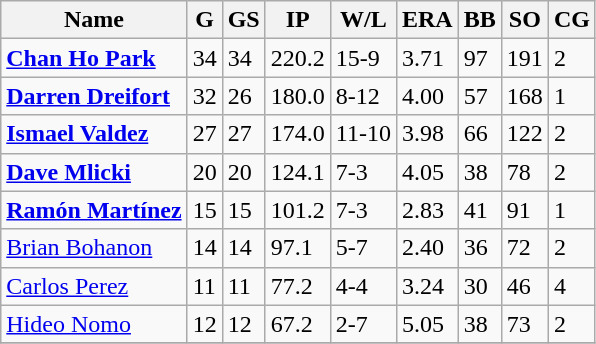<table class="wikitable sortable" style="text-align:left">
<tr>
<th>Name</th>
<th>G</th>
<th>GS</th>
<th>IP</th>
<th>W/L</th>
<th>ERA</th>
<th>BB</th>
<th>SO</th>
<th>CG</th>
</tr>
<tr>
<td><strong><a href='#'>Chan Ho Park</a></strong></td>
<td>34</td>
<td>34</td>
<td>220.2</td>
<td>15-9</td>
<td>3.71</td>
<td>97</td>
<td>191</td>
<td>2</td>
</tr>
<tr>
<td><strong><a href='#'>Darren Dreifort</a></strong></td>
<td>32</td>
<td>26</td>
<td>180.0</td>
<td>8-12</td>
<td>4.00</td>
<td>57</td>
<td>168</td>
<td>1</td>
</tr>
<tr>
<td><strong><a href='#'>Ismael Valdez</a>	</strong></td>
<td>27</td>
<td>27</td>
<td>174.0</td>
<td>11-10</td>
<td>3.98</td>
<td>66</td>
<td>122</td>
<td>2</td>
</tr>
<tr>
<td><strong><a href='#'>Dave Mlicki</a></strong></td>
<td>20</td>
<td>20</td>
<td>124.1</td>
<td>7-3</td>
<td>4.05</td>
<td>38</td>
<td>78</td>
<td>2</td>
</tr>
<tr>
<td><strong><a href='#'>Ramón Martínez</a>	</strong></td>
<td>15</td>
<td>15</td>
<td>101.2</td>
<td>7-3</td>
<td>2.83</td>
<td>41</td>
<td>91</td>
<td>1</td>
</tr>
<tr>
<td><a href='#'>Brian Bohanon</a></td>
<td>14</td>
<td>14</td>
<td>97.1</td>
<td>5-7</td>
<td>2.40</td>
<td>36</td>
<td>72</td>
<td>2</td>
</tr>
<tr>
<td><a href='#'>Carlos Perez</a></td>
<td>11</td>
<td>11</td>
<td>77.2</td>
<td>4-4</td>
<td>3.24</td>
<td>30</td>
<td>46</td>
<td>4</td>
</tr>
<tr>
<td><a href='#'>Hideo Nomo</a></td>
<td>12</td>
<td>12</td>
<td>67.2</td>
<td>2-7</td>
<td>5.05</td>
<td>38</td>
<td>73</td>
<td>2</td>
</tr>
<tr>
</tr>
</table>
